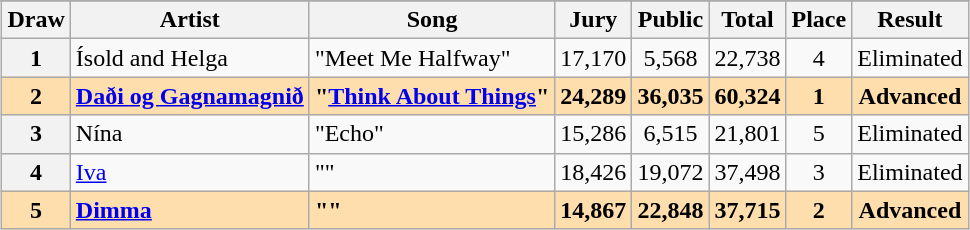<table class="sortable wikitable plainrowheaders" style="margin: 1em auto 1em auto; text-align:center">
<tr>
</tr>
<tr>
<th scope="col">Draw</th>
<th scope="col">Artist</th>
<th scope="col">Song</th>
<th scope="col">Jury</th>
<th scope="col">Public</th>
<th scope="col">Total</th>
<th scope="col">Place</th>
<th scope="col">Result</th>
</tr>
<tr>
<th scope="row" style="text-align:center;">1</th>
<td align="left">Ísold and Helga</td>
<td align="left">"Meet Me Halfway"</td>
<td>17,170</td>
<td>5,568</td>
<td>22,738</td>
<td>4</td>
<td>Eliminated</td>
</tr>
<tr style="font-weight:bold; background:navajowhite;">
<th scope="row" style="text-align:center; font-weight:bold; background:navajowhite;">2</th>
<td align="left"><a href='#'>Daði <span>og Gagnamagnið</span></a></td>
<td align="left">"<a href='#'>Think About Things</a>"</td>
<td>24,289</td>
<td>36,035</td>
<td>60,324</td>
<td>1</td>
<td>Advanced</td>
</tr>
<tr>
<th scope="row" style="text-align:center;">3</th>
<td align="left">Nína</td>
<td align="left">"Echo"</td>
<td>15,286</td>
<td>6,515</td>
<td>21,801</td>
<td>5</td>
<td>Eliminated</td>
</tr>
<tr>
<th scope="row" style="text-align:center;">4</th>
<td align="left"><a href='#'>Iva</a></td>
<td align="left">""</td>
<td>18,426</td>
<td>19,072</td>
<td>37,498</td>
<td>3</td>
<td>Eliminated</td>
</tr>
<tr style="font-weight:bold; background:navajowhite;">
<th scope="row" style="text-align:center; font-weight:bold; background:navajowhite;">5</th>
<td align="left"><a href='#'>Dimma</a></td>
<td align="left">""</td>
<td>14,867</td>
<td>22,848</td>
<td>37,715</td>
<td>2</td>
<td>Advanced</td>
</tr>
</table>
